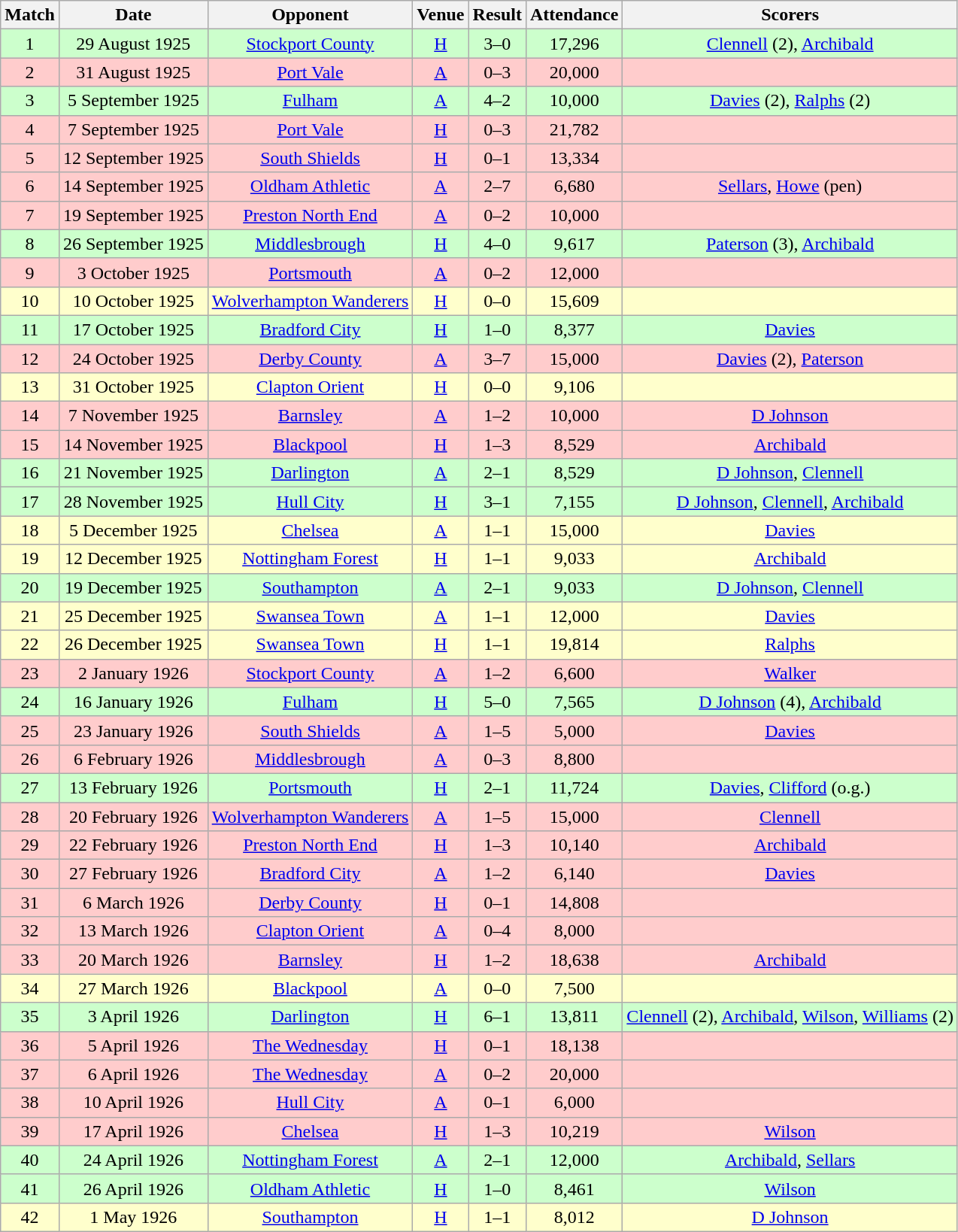<table class="wikitable" style="font-size:100%; text-align:center">
<tr>
<th>Match</th>
<th>Date</th>
<th>Opponent</th>
<th>Venue</th>
<th>Result</th>
<th>Attendance</th>
<th>Scorers</th>
</tr>
<tr style="background-color: #CCFFCC;">
<td>1</td>
<td>29 August 1925</td>
<td><a href='#'>Stockport County</a></td>
<td><a href='#'>H</a></td>
<td>3–0</td>
<td>17,296</td>
<td><a href='#'>Clennell</a> (2), <a href='#'>Archibald</a></td>
</tr>
<tr style="background-color: #FFCCCC;">
<td>2</td>
<td>31 August 1925</td>
<td><a href='#'>Port Vale</a></td>
<td><a href='#'>A</a></td>
<td>0–3</td>
<td>20,000</td>
<td></td>
</tr>
<tr style="background-color: #CCFFCC;">
<td>3</td>
<td>5 September 1925</td>
<td><a href='#'>Fulham</a></td>
<td><a href='#'>A</a></td>
<td>4–2</td>
<td>10,000</td>
<td><a href='#'>Davies</a> (2), <a href='#'>Ralphs</a> (2)</td>
</tr>
<tr style="background-color: #FFCCCC;">
<td>4</td>
<td>7 September 1925</td>
<td><a href='#'>Port Vale</a></td>
<td><a href='#'>H</a></td>
<td>0–3</td>
<td>21,782</td>
<td></td>
</tr>
<tr style="background-color: #FFCCCC;">
<td>5</td>
<td>12 September 1925</td>
<td><a href='#'>South Shields</a></td>
<td><a href='#'>H</a></td>
<td>0–1</td>
<td>13,334</td>
<td></td>
</tr>
<tr style="background-color: #FFCCCC;">
<td>6</td>
<td>14 September 1925</td>
<td><a href='#'>Oldham Athletic</a></td>
<td><a href='#'>A</a></td>
<td>2–7</td>
<td>6,680</td>
<td><a href='#'>Sellars</a>, <a href='#'>Howe</a> (pen)</td>
</tr>
<tr style="background-color: #FFCCCC;">
<td>7</td>
<td>19 September 1925</td>
<td><a href='#'>Preston North End</a></td>
<td><a href='#'>A</a></td>
<td>0–2</td>
<td>10,000</td>
<td></td>
</tr>
<tr style="background-color: #CCFFCC;">
<td>8</td>
<td>26 September 1925</td>
<td><a href='#'>Middlesbrough</a></td>
<td><a href='#'>H</a></td>
<td>4–0</td>
<td>9,617</td>
<td><a href='#'>Paterson</a> (3), <a href='#'>Archibald</a></td>
</tr>
<tr style="background-color: #FFCCCC;">
<td>9</td>
<td>3 October 1925</td>
<td><a href='#'>Portsmouth</a></td>
<td><a href='#'>A</a></td>
<td>0–2</td>
<td>12,000</td>
<td></td>
</tr>
<tr style="background-color: #FFFFCC;">
<td>10</td>
<td>10 October 1925</td>
<td><a href='#'>Wolverhampton Wanderers</a></td>
<td><a href='#'>H</a></td>
<td>0–0</td>
<td>15,609</td>
<td></td>
</tr>
<tr style="background-color: #CCFFCC;">
<td>11</td>
<td>17 October 1925</td>
<td><a href='#'>Bradford City</a></td>
<td><a href='#'>H</a></td>
<td>1–0</td>
<td>8,377</td>
<td><a href='#'>Davies</a></td>
</tr>
<tr style="background-color: #FFCCCC;">
<td>12</td>
<td>24 October 1925</td>
<td><a href='#'>Derby County</a></td>
<td><a href='#'>A</a></td>
<td>3–7</td>
<td>15,000</td>
<td><a href='#'>Davies</a> (2), <a href='#'>Paterson</a></td>
</tr>
<tr style="background-color: #FFFFCC;">
<td>13</td>
<td>31 October 1925</td>
<td><a href='#'>Clapton Orient</a></td>
<td><a href='#'>H</a></td>
<td>0–0</td>
<td>9,106</td>
<td></td>
</tr>
<tr style="background-color: #FFCCCC;">
<td>14</td>
<td>7 November 1925</td>
<td><a href='#'>Barnsley</a></td>
<td><a href='#'>A</a></td>
<td>1–2</td>
<td>10,000</td>
<td><a href='#'>D Johnson</a></td>
</tr>
<tr style="background-color: #FFCCCC;">
<td>15</td>
<td>14 November 1925</td>
<td><a href='#'>Blackpool</a></td>
<td><a href='#'>H</a></td>
<td>1–3</td>
<td>8,529</td>
<td><a href='#'>Archibald</a></td>
</tr>
<tr style="background-color: #CCFFCC;">
<td>16</td>
<td>21 November 1925</td>
<td><a href='#'>Darlington</a></td>
<td><a href='#'>A</a></td>
<td>2–1</td>
<td>8,529</td>
<td><a href='#'>D Johnson</a>, <a href='#'>Clennell</a></td>
</tr>
<tr style="background-color: #CCFFCC;">
<td>17</td>
<td>28 November 1925</td>
<td><a href='#'>Hull City</a></td>
<td><a href='#'>H</a></td>
<td>3–1</td>
<td>7,155</td>
<td><a href='#'>D Johnson</a>, <a href='#'>Clennell</a>, <a href='#'>Archibald</a></td>
</tr>
<tr style="background-color: #FFFFCC;">
<td>18</td>
<td>5 December 1925</td>
<td><a href='#'>Chelsea</a></td>
<td><a href='#'>A</a></td>
<td>1–1</td>
<td>15,000</td>
<td><a href='#'>Davies</a></td>
</tr>
<tr style="background-color: #FFFFCC;">
<td>19</td>
<td>12 December 1925</td>
<td><a href='#'>Nottingham Forest</a></td>
<td><a href='#'>H</a></td>
<td>1–1</td>
<td>9,033</td>
<td><a href='#'>Archibald</a></td>
</tr>
<tr style="background-color: #CCFFCC;">
<td>20</td>
<td>19 December 1925</td>
<td><a href='#'>Southampton</a></td>
<td><a href='#'>A</a></td>
<td>2–1</td>
<td>9,033</td>
<td><a href='#'>D Johnson</a>, <a href='#'>Clennell</a></td>
</tr>
<tr style="background-color: #FFFFCC;">
<td>21</td>
<td>25 December 1925</td>
<td><a href='#'>Swansea Town</a></td>
<td><a href='#'>A</a></td>
<td>1–1</td>
<td>12,000</td>
<td><a href='#'>Davies</a></td>
</tr>
<tr style="background-color: #FFFFCC;">
<td>22</td>
<td>26 December 1925</td>
<td><a href='#'>Swansea Town</a></td>
<td><a href='#'>H</a></td>
<td>1–1</td>
<td>19,814</td>
<td><a href='#'>Ralphs</a></td>
</tr>
<tr style="background-color: #FFCCCC;">
<td>23</td>
<td>2 January 1926</td>
<td><a href='#'>Stockport County</a></td>
<td><a href='#'>A</a></td>
<td>1–2</td>
<td>6,600</td>
<td><a href='#'>Walker</a></td>
</tr>
<tr style="background-color: #CCFFCC;">
<td>24</td>
<td>16 January 1926</td>
<td><a href='#'>Fulham</a></td>
<td><a href='#'>H</a></td>
<td>5–0</td>
<td>7,565</td>
<td><a href='#'>D Johnson</a> (4), <a href='#'>Archibald</a></td>
</tr>
<tr style="background-color: #FFCCCC;">
<td>25</td>
<td>23 January 1926</td>
<td><a href='#'>South Shields</a></td>
<td><a href='#'>A</a></td>
<td>1–5</td>
<td>5,000</td>
<td><a href='#'>Davies</a></td>
</tr>
<tr style="background-color: #FFCCCC;">
<td>26</td>
<td>6 February 1926</td>
<td><a href='#'>Middlesbrough</a></td>
<td><a href='#'>A</a></td>
<td>0–3</td>
<td>8,800</td>
<td></td>
</tr>
<tr style="background-color: #CCFFCC;">
<td>27</td>
<td>13 February 1926</td>
<td><a href='#'>Portsmouth</a></td>
<td><a href='#'>H</a></td>
<td>2–1</td>
<td>11,724</td>
<td><a href='#'>Davies</a>, <a href='#'>Clifford</a> (o.g.)</td>
</tr>
<tr style="background-color: #FFCCCC;">
<td>28</td>
<td>20 February 1926</td>
<td><a href='#'>Wolverhampton Wanderers</a></td>
<td><a href='#'>A</a></td>
<td>1–5</td>
<td>15,000</td>
<td><a href='#'>Clennell</a></td>
</tr>
<tr style="background-color: #FFCCCC;">
<td>29</td>
<td>22 February 1926</td>
<td><a href='#'>Preston North End</a></td>
<td><a href='#'>H</a></td>
<td>1–3</td>
<td>10,140</td>
<td><a href='#'>Archibald</a></td>
</tr>
<tr style="background-color: #FFCCCC;">
<td>30</td>
<td>27 February 1926</td>
<td><a href='#'>Bradford City</a></td>
<td><a href='#'>A</a></td>
<td>1–2</td>
<td>6,140</td>
<td><a href='#'>Davies</a></td>
</tr>
<tr style="background-color: #FFCCCC;">
<td>31</td>
<td>6 March 1926</td>
<td><a href='#'>Derby County</a></td>
<td><a href='#'>H</a></td>
<td>0–1</td>
<td>14,808</td>
<td></td>
</tr>
<tr style="background-color: #FFCCCC;">
<td>32</td>
<td>13 March 1926</td>
<td><a href='#'>Clapton Orient</a></td>
<td><a href='#'>A</a></td>
<td>0–4</td>
<td>8,000</td>
<td></td>
</tr>
<tr style="background-color: #FFCCCC;">
<td>33</td>
<td>20 March 1926</td>
<td><a href='#'>Barnsley</a></td>
<td><a href='#'>H</a></td>
<td>1–2</td>
<td>18,638</td>
<td><a href='#'>Archibald</a></td>
</tr>
<tr style="background-color: #FFFFCC;">
<td>34</td>
<td>27 March 1926</td>
<td><a href='#'>Blackpool</a></td>
<td><a href='#'>A</a></td>
<td>0–0</td>
<td>7,500</td>
<td></td>
</tr>
<tr style="background-color: #CCFFCC;">
<td>35</td>
<td>3 April 1926</td>
<td><a href='#'>Darlington</a></td>
<td><a href='#'>H</a></td>
<td>6–1</td>
<td>13,811</td>
<td><a href='#'>Clennell</a> (2), <a href='#'>Archibald</a>, <a href='#'>Wilson</a>, <a href='#'>Williams</a> (2)</td>
</tr>
<tr style="background-color: #FFCCCC;">
<td>36</td>
<td>5 April 1926</td>
<td><a href='#'>The Wednesday</a></td>
<td><a href='#'>H</a></td>
<td>0–1</td>
<td>18,138</td>
<td></td>
</tr>
<tr style="background-color: #FFCCCC;">
<td>37</td>
<td>6 April 1926</td>
<td><a href='#'>The Wednesday</a></td>
<td><a href='#'>A</a></td>
<td>0–2</td>
<td>20,000</td>
<td></td>
</tr>
<tr style="background-color: #FFCCCC;">
<td>38</td>
<td>10 April 1926</td>
<td><a href='#'>Hull City</a></td>
<td><a href='#'>A</a></td>
<td>0–1</td>
<td>6,000</td>
<td></td>
</tr>
<tr style="background-color: #FFCCCC;">
<td>39</td>
<td>17 April 1926</td>
<td><a href='#'>Chelsea</a></td>
<td><a href='#'>H</a></td>
<td>1–3</td>
<td>10,219</td>
<td><a href='#'>Wilson</a></td>
</tr>
<tr style="background-color: #CCFFCC;">
<td>40</td>
<td>24 April 1926</td>
<td><a href='#'>Nottingham Forest</a></td>
<td><a href='#'>A</a></td>
<td>2–1</td>
<td>12,000</td>
<td><a href='#'>Archibald</a>, <a href='#'>Sellars</a></td>
</tr>
<tr style="background-color: #CCFFCC;">
<td>41</td>
<td>26 April 1926</td>
<td><a href='#'>Oldham Athletic</a></td>
<td><a href='#'>H</a></td>
<td>1–0</td>
<td>8,461</td>
<td><a href='#'>Wilson</a></td>
</tr>
<tr style="background-color: #FFFFCC;">
<td>42</td>
<td>1 May 1926</td>
<td><a href='#'>Southampton</a></td>
<td><a href='#'>H</a></td>
<td>1–1</td>
<td>8,012</td>
<td><a href='#'>D Johnson</a></td>
</tr>
</table>
